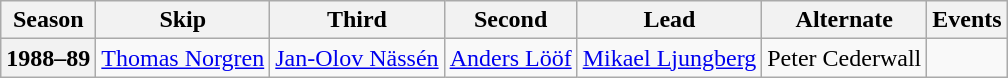<table class="wikitable">
<tr>
<th scope="col">Season</th>
<th scope="col">Skip</th>
<th scope="col">Third</th>
<th scope="col">Second</th>
<th scope="col">Lead</th>
<th scope="col">Alternate</th>
<th scope="col">Events</th>
</tr>
<tr>
<th scope="row">1988–89</th>
<td><a href='#'>Thomas Norgren</a></td>
<td><a href='#'>Jan-Olov Nässén</a></td>
<td><a href='#'>Anders Lööf</a></td>
<td><a href='#'>Mikael Ljungberg</a></td>
<td>Peter Cederwall</td>
<td> </td>
</tr>
</table>
